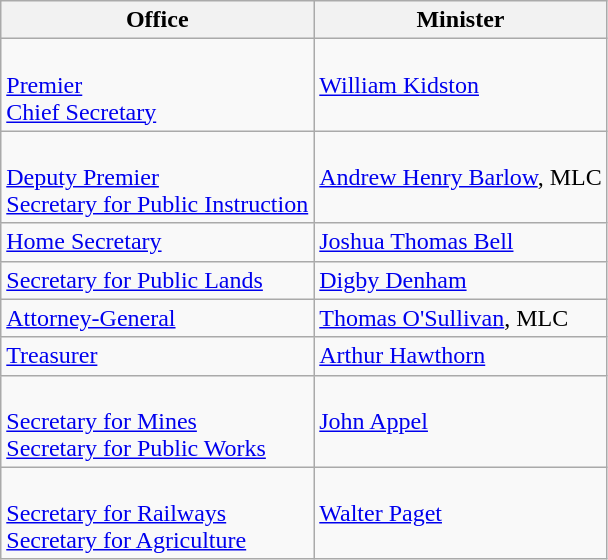<table class="wikitable">
<tr>
<th>Office</th>
<th>Minister</th>
</tr>
<tr>
<td><br><a href='#'>Premier</a><br>
<a href='#'>Chief Secretary</a><br></td>
<td><a href='#'>William Kidston</a></td>
</tr>
<tr>
<td><br><a href='#'>Deputy Premier</a><br>
<a href='#'>Secretary for Public Instruction</a></td>
<td><a href='#'>Andrew Henry Barlow</a>, MLC</td>
</tr>
<tr>
<td><a href='#'>Home Secretary</a></td>
<td><a href='#'>Joshua Thomas Bell</a></td>
</tr>
<tr>
<td><a href='#'>Secretary for Public Lands</a></td>
<td><a href='#'>Digby Denham</a></td>
</tr>
<tr>
<td><a href='#'>Attorney-General</a></td>
<td><a href='#'>Thomas O'Sullivan</a>, MLC</td>
</tr>
<tr>
<td><a href='#'>Treasurer</a></td>
<td><a href='#'>Arthur Hawthorn</a></td>
</tr>
<tr>
<td><br><a href='#'>Secretary for Mines</a><br>
<a href='#'>Secretary for Public Works</a></td>
<td><a href='#'>John Appel</a></td>
</tr>
<tr>
<td><br><a href='#'>Secretary for Railways</a><br>
<a href='#'>Secretary for Agriculture</a></td>
<td><a href='#'>Walter Paget</a></td>
</tr>
</table>
